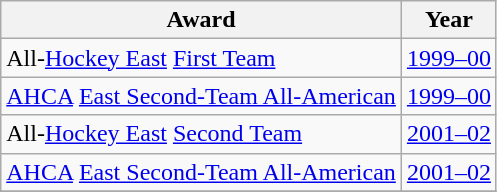<table class="wikitable">
<tr>
<th>Award</th>
<th>Year</th>
</tr>
<tr>
<td>All-<a href='#'>Hockey East</a> <a href='#'>First Team</a></td>
<td><a href='#'>1999–00</a></td>
</tr>
<tr>
<td><a href='#'>AHCA</a> <a href='#'>East Second-Team All-American</a></td>
<td><a href='#'>1999–00</a></td>
</tr>
<tr>
<td>All-<a href='#'>Hockey East</a> <a href='#'>Second Team</a></td>
<td><a href='#'>2001–02</a></td>
</tr>
<tr>
<td><a href='#'>AHCA</a> <a href='#'>East Second-Team All-American</a></td>
<td><a href='#'>2001–02</a></td>
</tr>
<tr>
</tr>
</table>
